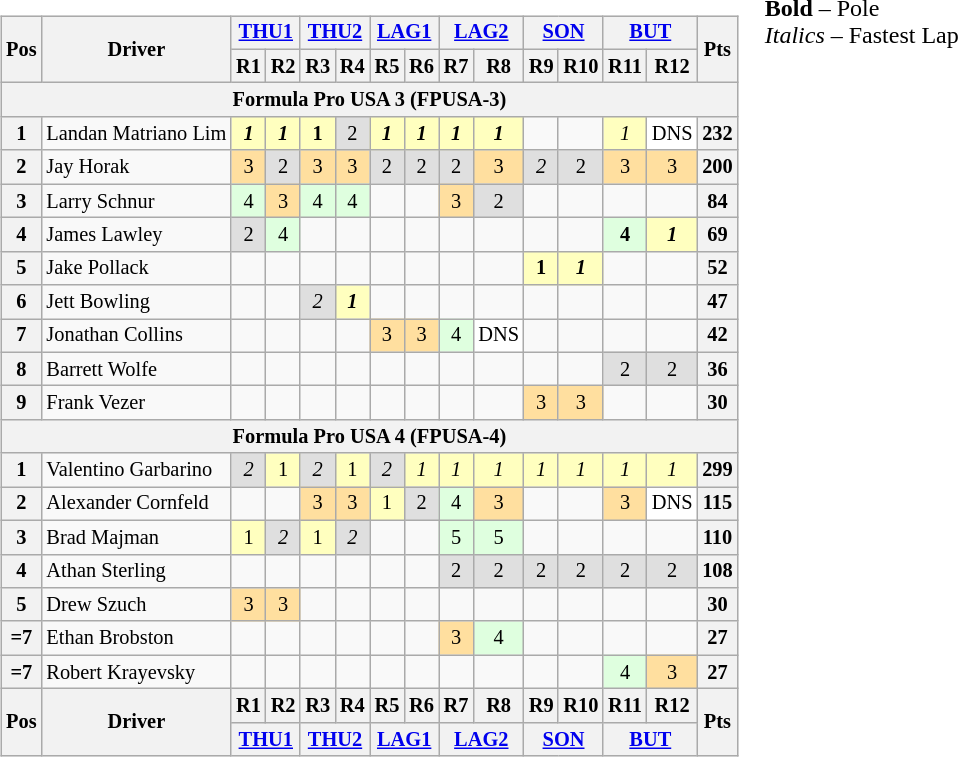<table>
<tr>
<td valign="top"><br><table class="wikitable" style="font-size:85%; text-align:center">
<tr>
<th rowspan="2" valign="middle">Pos</th>
<th rowspan="2" valign="middle">Driver</th>
<th colspan="2"><a href='#'>THU1</a></th>
<th colspan="2"><a href='#'>THU2</a></th>
<th colspan="2"><a href='#'>LAG1</a></th>
<th colspan="2"><a href='#'>LAG2</a></th>
<th colspan="2"><a href='#'>SON</a></th>
<th colspan="2"><a href='#'>BUT</a></th>
<th rowspan="2" valign="middle">Pts</th>
</tr>
<tr>
<th>R1</th>
<th>R2</th>
<th>R3</th>
<th>R4</th>
<th>R5</th>
<th>R6</th>
<th>R7</th>
<th>R8</th>
<th>R9</th>
<th>R10</th>
<th>R11</th>
<th>R12</th>
</tr>
<tr>
<th colspan="15">Formula Pro USA 3 (FPUSA-3)</th>
</tr>
<tr>
<th>1</th>
<td align="left" nowrap> Landan Matriano Lim</td>
<td style="background:#ffffbf;"><strong><em>1</em></strong></td>
<td style="background:#ffffbf;"><strong><em>1</em></strong></td>
<td style="background:#ffffbf;"><strong>1</strong></td>
<td style="background:#dfdfdf;">2</td>
<td style="background:#ffffbf;"><strong><em>1</em></strong></td>
<td style="background:#ffffbf;"><strong><em>1</em></strong></td>
<td style="background:#ffffbf;"><strong><em>1</em></strong></td>
<td style="background:#ffffbf;"><strong><em>1</em></strong></td>
<td></td>
<td></td>
<td style="background:#ffffbf;"><em>1</em></td>
<td style="background:#ffffff;">DNS</td>
<th>232</th>
</tr>
<tr>
<th>2</th>
<td align="left"> Jay Horak</td>
<td style="background:#ffdf9f;">3</td>
<td style="background:#dfdfdf;">2</td>
<td style="background:#ffdf9f;">3</td>
<td style="background:#ffdf9f;">3</td>
<td style="background:#dfdfdf;">2</td>
<td style="background:#dfdfdf;">2</td>
<td style="background:#dfdfdf;">2</td>
<td style="background:#ffdf9f;">3</td>
<td style="background:#dfdfdf;"><em>2</em></td>
<td style="background:#dfdfdf;">2</td>
<td style="background:#ffdf9f;">3</td>
<td style="background:#ffdf9f;">3</td>
<th>200</th>
</tr>
<tr>
<th>3</th>
<td align="left"> Larry Schnur</td>
<td style="background:#dfffdf;">4</td>
<td style="background:#ffdf9f;">3</td>
<td style="background:#dfffdf;">4</td>
<td style="background:#dfffdf;">4</td>
<td></td>
<td></td>
<td style="background:#ffdf9f;">3</td>
<td style="background:#dfdfdf;">2</td>
<td></td>
<td></td>
<td></td>
<td></td>
<th>84</th>
</tr>
<tr>
<th>4</th>
<td align="left"> James Lawley</td>
<td style="background:#dfdfdf;">2</td>
<td style="background:#dfffdf;">4</td>
<td></td>
<td></td>
<td></td>
<td></td>
<td></td>
<td></td>
<td></td>
<td></td>
<td style="background:#dfffdf;"><strong>4</strong></td>
<td style="background:#ffffbf;"><strong><em>1</em></strong></td>
<th>69</th>
</tr>
<tr>
<th>5</th>
<td align="left"> Jake Pollack</td>
<td></td>
<td></td>
<td></td>
<td></td>
<td></td>
<td></td>
<td></td>
<td></td>
<td style="background:#ffffbf;"><strong>1</strong></td>
<td style="background:#ffffbf;"><strong><em>1</em></strong></td>
<td></td>
<td></td>
<th>52</th>
</tr>
<tr>
<th>6</th>
<td align="left"> Jett Bowling</td>
<td></td>
<td></td>
<td style="background:#dfdfdf;"><em>2</em></td>
<td style="background:#ffffbf;"><strong><em>1</em></strong></td>
<td></td>
<td></td>
<td></td>
<td></td>
<td></td>
<td></td>
<td></td>
<td></td>
<th>47</th>
</tr>
<tr>
<th>7</th>
<td align="left"> Jonathan Collins</td>
<td></td>
<td></td>
<td></td>
<td></td>
<td style="background:#ffdf9f;">3</td>
<td style="background:#ffdf9f;">3</td>
<td style="background:#dfffdf;">4</td>
<td style="background:#ffffff;">DNS</td>
<td></td>
<td></td>
<td></td>
<td></td>
<th>42</th>
</tr>
<tr>
<th>8</th>
<td align="left"> Barrett Wolfe</td>
<td></td>
<td></td>
<td></td>
<td></td>
<td></td>
<td></td>
<td></td>
<td></td>
<td></td>
<td></td>
<td style="background:#dfdfdf;">2</td>
<td style="background:#dfdfdf;">2</td>
<th>36</th>
</tr>
<tr>
<th>9</th>
<td align="left"> Frank Vezer</td>
<td></td>
<td></td>
<td></td>
<td></td>
<td></td>
<td></td>
<td></td>
<td></td>
<td style="background:#ffdf9f;">3</td>
<td style="background:#ffdf9f;">3</td>
<td></td>
<td></td>
<th>30</th>
</tr>
<tr>
<th colspan="15">Formula Pro USA 4 (FPUSA-4)</th>
</tr>
<tr>
<th>1</th>
<td align="left"> Valentino Garbarino</td>
<td style="background:#dfdfdf;"><em>2</em></td>
<td style="background:#ffffbf;">1</td>
<td style="background:#dfdfdf;"><em>2</em></td>
<td style="background:#ffffbf;">1</td>
<td style="background:#dfdfdf;"><em>2</em></td>
<td style="background:#ffffbf;"><em>1</em></td>
<td style="background:#ffffbf;"><em>1</em></td>
<td style="background:#ffffbf;"><em>1</em></td>
<td style="background:#ffffbf;"><em>1</em></td>
<td style="background:#ffffbf;"><em>1</em></td>
<td style="background:#ffffbf;"><em>1</em></td>
<td style="background:#ffffbf;"><em>1</em></td>
<th>299</th>
</tr>
<tr>
<th>2</th>
<td align="left"> Alexander Cornfeld</td>
<td></td>
<td></td>
<td style="background:#ffdf9f;">3</td>
<td style="background:#ffdf9f;">3</td>
<td style="background:#ffffbf;">1</td>
<td style="background:#dfdfdf;">2</td>
<td style="background:#dfffdf;">4</td>
<td style="background:#ffdf9f;">3</td>
<td></td>
<td></td>
<td style="background:#ffdf9f;">3</td>
<td style="background:#ffffff;">DNS</td>
<th>115</th>
</tr>
<tr>
<th>3</th>
<td align="left"> Brad Majman</td>
<td style="background:#ffffbf;">1</td>
<td style="background:#dfdfdf;"><em>2</em></td>
<td style="background:#ffffbf;">1</td>
<td style="background:#dfdfdf;"><em>2</em></td>
<td></td>
<td></td>
<td style="background:#dfffdf;">5</td>
<td style="background:#dfffdf;">5</td>
<td></td>
<td></td>
<td></td>
<td></td>
<th>110</th>
</tr>
<tr>
<th>4</th>
<td align="left"> Athan Sterling</td>
<td></td>
<td></td>
<td></td>
<td></td>
<td></td>
<td></td>
<td style="background:#dfdfdf;">2</td>
<td style="background:#dfdfdf;">2</td>
<td style="background:#dfdfdf;">2</td>
<td style="background:#dfdfdf;">2</td>
<td style="background:#dfdfdf;">2</td>
<td style="background:#dfdfdf;">2</td>
<th>108</th>
</tr>
<tr>
<th>5</th>
<td align="left"> Drew Szuch</td>
<td style="background:#ffdf9f;">3</td>
<td style="background:#ffdf9f;">3</td>
<td></td>
<td></td>
<td></td>
<td></td>
<td></td>
<td></td>
<td></td>
<td></td>
<td></td>
<td></td>
<th>30</th>
</tr>
<tr>
<th>=7</th>
<td align="left"> Ethan Brobston</td>
<td></td>
<td></td>
<td></td>
<td></td>
<td></td>
<td></td>
<td style="background:#ffdf9f;">3</td>
<td style="background:#dfffdf;">4</td>
<td></td>
<td></td>
<td></td>
<td></td>
<th>27</th>
</tr>
<tr>
<th>=7</th>
<td align="left"> Robert Krayevsky</td>
<td></td>
<td></td>
<td></td>
<td></td>
<td></td>
<td></td>
<td></td>
<td></td>
<td></td>
<td></td>
<td style="background:#dfffdf;">4</td>
<td style="background:#ffdf9f;">3</td>
<th>27</th>
</tr>
<tr>
<th rowspan="2">Pos</th>
<th rowspan="2">Driver</th>
<th>R1</th>
<th>R2</th>
<th>R3</th>
<th>R4</th>
<th>R5</th>
<th>R6</th>
<th>R7</th>
<th>R8</th>
<th>R9</th>
<th>R10</th>
<th>R11</th>
<th>R12</th>
<th rowspan="2">Pts</th>
</tr>
<tr valign="top">
<th colspan="2"><a href='#'>THU1</a></th>
<th colspan="2"><a href='#'>THU2</a></th>
<th colspan="2"><a href='#'>LAG1</a></th>
<th colspan="2"><a href='#'>LAG2</a></th>
<th colspan="2"><a href='#'>SON</a></th>
<th colspan="2"><a href='#'>BUT</a></th>
</tr>
</table>
</td>
<td valign="top"><br><span><strong>Bold</strong> – Pole</span><br><span><em>Italics</em> – Fastest Lap</span></td>
</tr>
</table>
